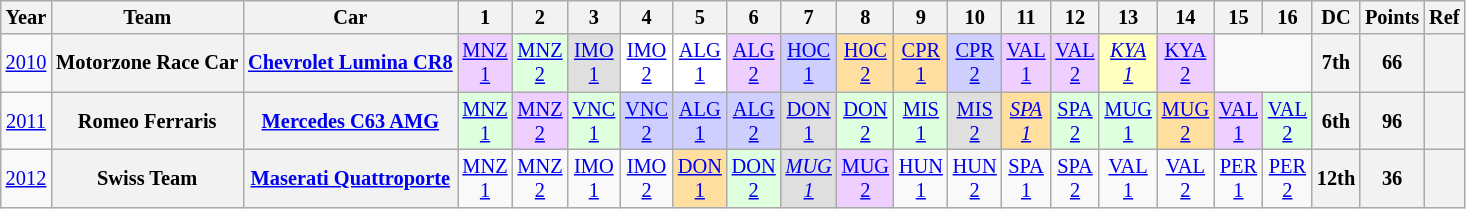<table class="wikitable" style="text-align:center; font-size:85%">
<tr>
<th>Year</th>
<th>Team</th>
<th>Car</th>
<th>1</th>
<th>2</th>
<th>3</th>
<th>4</th>
<th>5</th>
<th>6</th>
<th>7</th>
<th>8</th>
<th>9</th>
<th>10</th>
<th>11</th>
<th>12</th>
<th>13</th>
<th>14</th>
<th>15</th>
<th>16</th>
<th>DC</th>
<th>Points</th>
<th>Ref</th>
</tr>
<tr>
<td><a href='#'>2010</a></td>
<th nowrap>Motorzone Race Car</th>
<th nowrap><a href='#'>Chevrolet Lumina CR8</a></th>
<td style="background:#EFCFFF;"><a href='#'>MNZ<br>1</a><br></td>
<td style="background:#DFFFDF;"><a href='#'>MNZ<br>2</a><br></td>
<td style="background:#DFDFDF;"><a href='#'>IMO<br>1</a><br></td>
<td style="background:#FFFFFF;"><a href='#'>IMO<br>2</a><br></td>
<td style="background:#FFFFFF;"><a href='#'>ALG<br>1</a><br></td>
<td style="background:#EFCFFF;"><a href='#'>ALG<br>2</a><br></td>
<td style="background:#CFCFFF;"><a href='#'>HOC<br>1</a><br></td>
<td style="background:#FFDF9F;"><a href='#'>HOC<br>2</a><br></td>
<td style="background:#FFDF9F;"><a href='#'>CPR<br>1</a><br></td>
<td style="background:#CFCFFF;"><a href='#'>CPR<br>2</a><br></td>
<td style="background:#EFCFFF;"><a href='#'>VAL<br>1</a><br></td>
<td style="background:#EFCFFF;"><a href='#'>VAL<br>2</a><br></td>
<td style="background:#FFFFBF;"><em><a href='#'>KYA<br>1</a></em><br></td>
<td style="background:#EFCFFF;"><a href='#'>KYA<br>2</a><br></td>
<td colspan=2></td>
<th>7th</th>
<th>66</th>
<th></th>
</tr>
<tr>
<td><a href='#'>2011</a></td>
<th nowrap>Romeo Ferraris</th>
<th nowrap><a href='#'>Mercedes C63 AMG</a></th>
<td style="background:#DFFFDF;"><a href='#'>MNZ<br>1</a><br></td>
<td style="background:#EFCFFF;"><a href='#'>MNZ<br>2</a><br></td>
<td style="background:#DFFFDF;"><a href='#'>VNC<br>1</a><br></td>
<td style="background:#CFCFFF;"><a href='#'>VNC<br>2</a><br></td>
<td style="background:#CFCFFF;"><a href='#'>ALG<br>1</a> <br></td>
<td style="background:#CFCFFF;"><a href='#'>ALG<br>2</a> <br></td>
<td style="background:#DFDFDF;"><a href='#'>DON<br>1</a> <br></td>
<td style="background:#DFFFDF;"><a href='#'>DON<br>2</a> <br></td>
<td style="background:#DFFFDF;"><a href='#'>MIS<br>1</a><br></td>
<td style="background:#DFDFDF;"><a href='#'>MIS<br>2</a><br></td>
<td style="background:#FFDF9F;"><em><a href='#'>SPA<br>1</a></em><br></td>
<td style="background:#DFFFDF;"><a href='#'>SPA<br>2</a><br></td>
<td style="background:#DFFFDF;"><a href='#'>MUG<br>1</a> <br></td>
<td style="background:#FFDF9F;"><a href='#'>MUG<br>2</a> <br></td>
<td style="background:#EFCFFF;"><a href='#'>VAL<br>1</a> <br></td>
<td style="background:#DFFFDF;"><a href='#'>VAL<br>2</a> <br></td>
<th>6th</th>
<th>96</th>
<th></th>
</tr>
<tr>
<td><a href='#'>2012</a></td>
<th nowrap>Swiss Team</th>
<th nowrap><a href='#'>Maserati Quattroporte</a></th>
<td><a href='#'>MNZ<br>1</a></td>
<td><a href='#'>MNZ<br>2</a></td>
<td><a href='#'>IMO<br>1</a></td>
<td><a href='#'>IMO<br>2</a></td>
<td style="background:#FFDF9F;"><a href='#'>DON<br>1</a><br></td>
<td style="background:#DFFFDF;"><a href='#'>DON<br>2</a><br></td>
<td style="background:#DFDFDF;"><em><a href='#'>MUG<br>1</a></em><br></td>
<td style="background:#EFCFFF;"><a href='#'>MUG<br>2</a><br></td>
<td><a href='#'>HUN<br>1</a></td>
<td><a href='#'>HUN<br>2</a></td>
<td><a href='#'>SPA<br>1</a></td>
<td><a href='#'>SPA<br>2</a></td>
<td><a href='#'>VAL<br>1</a></td>
<td><a href='#'>VAL<br>2</a></td>
<td><a href='#'>PER<br>1</a></td>
<td><a href='#'>PER<br>2</a></td>
<th>12th</th>
<th>36</th>
<th></th>
</tr>
</table>
